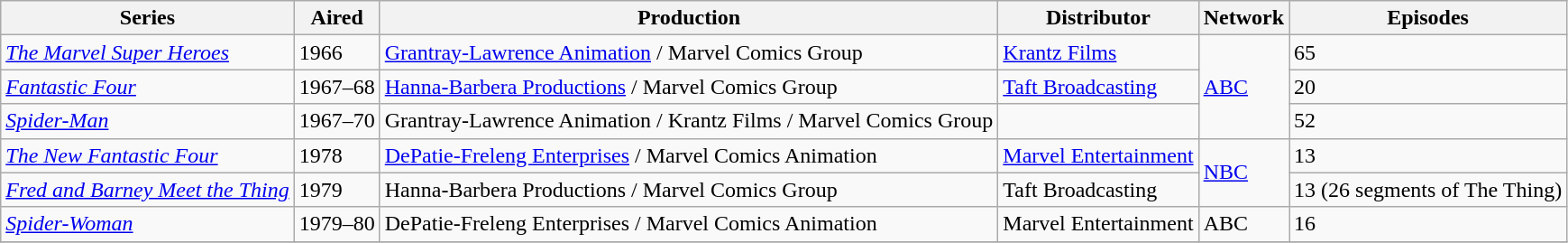<table class="wikitable">
<tr>
<th>Series</th>
<th>Aired</th>
<th>Production</th>
<th>Distributor</th>
<th>Network</th>
<th>Episodes</th>
</tr>
<tr>
<td><em><a href='#'>The Marvel Super Heroes</a></em></td>
<td>1966</td>
<td><a href='#'>Grantray-Lawrence Animation</a> / Marvel Comics Group</td>
<td><a href='#'>Krantz Films</a></td>
<td rowspan=3><a href='#'>ABC</a></td>
<td>65</td>
</tr>
<tr>
<td><em><a href='#'>Fantastic Four</a></em></td>
<td>1967–68</td>
<td><a href='#'>Hanna-Barbera Productions</a> / Marvel Comics Group</td>
<td><a href='#'>Taft Broadcasting</a></td>
<td>20</td>
</tr>
<tr>
<td><em><a href='#'>Spider-Man</a></em></td>
<td>1967–70</td>
<td>Grantray-Lawrence Animation / Krantz Films / Marvel Comics Group</td>
<td></td>
<td>52</td>
</tr>
<tr>
<td><em><a href='#'>The New Fantastic Four</a></em></td>
<td>1978</td>
<td><a href='#'>DePatie-Freleng Enterprises</a> / Marvel Comics Animation</td>
<td><a href='#'>Marvel Entertainment</a></td>
<td rowspan=2><a href='#'>NBC</a></td>
<td>13</td>
</tr>
<tr>
<td><em><a href='#'>Fred and Barney Meet the Thing</a></em></td>
<td>1979</td>
<td>Hanna-Barbera Productions / Marvel Comics Group</td>
<td>Taft Broadcasting</td>
<td>13 (26 segments of The Thing)</td>
</tr>
<tr>
<td><em><a href='#'>Spider-Woman</a></em></td>
<td>1979–80</td>
<td>DePatie-Freleng Enterprises / Marvel Comics Animation</td>
<td>Marvel Entertainment</td>
<td>ABC</td>
<td>16</td>
</tr>
<tr>
</tr>
</table>
